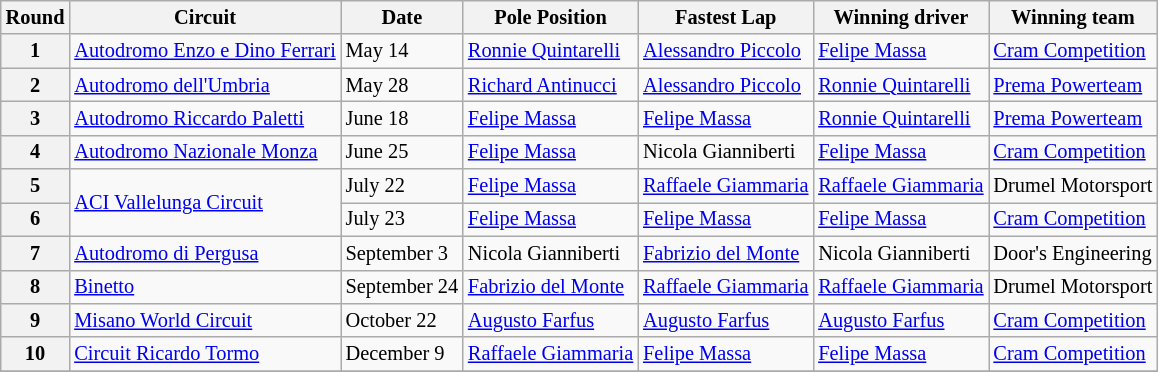<table class="wikitable" style="font-size:85%">
<tr>
<th>Round</th>
<th>Circuit</th>
<th>Date</th>
<th>Pole Position</th>
<th>Fastest Lap</th>
<th>Winning driver</th>
<th>Winning team</th>
</tr>
<tr>
<th>1</th>
<td nowrap> <a href='#'>Autodromo Enzo e Dino Ferrari</a></td>
<td nowrap>May 14</td>
<td nowrap> <a href='#'>Ronnie Quintarelli</a></td>
<td nowrap> <a href='#'>Alessandro Piccolo</a></td>
<td nowrap> <a href='#'>Felipe Massa</a></td>
<td nowrap> <a href='#'>Cram Competition</a></td>
</tr>
<tr>
<th>2</th>
<td nowrap> <a href='#'>Autodromo dell'Umbria</a></td>
<td nowrap>May 28</td>
<td nowrap> <a href='#'>Richard Antinucci</a></td>
<td nowrap> <a href='#'>Alessandro Piccolo</a></td>
<td nowrap> <a href='#'>Ronnie Quintarelli</a></td>
<td nowrap> <a href='#'>Prema Powerteam</a></td>
</tr>
<tr>
<th>3</th>
<td nowrap> <a href='#'>Autodromo Riccardo Paletti</a></td>
<td nowrap>June 18</td>
<td nowrap> <a href='#'>Felipe Massa</a></td>
<td nowrap> <a href='#'>Felipe Massa</a></td>
<td nowrap> <a href='#'>Ronnie Quintarelli</a></td>
<td nowrap> <a href='#'>Prema Powerteam</a></td>
</tr>
<tr>
<th>4</th>
<td nowrap> <a href='#'>Autodromo Nazionale Monza</a></td>
<td nowrap>June 25</td>
<td nowrap> <a href='#'>Felipe Massa</a></td>
<td nowrap> Nicola Gianniberti</td>
<td nowrap> <a href='#'>Felipe Massa</a></td>
<td nowrap> <a href='#'>Cram Competition</a></td>
</tr>
<tr>
<th>5</th>
<td nowrap rowspan=2> <a href='#'>ACI Vallelunga Circuit</a></td>
<td nowrap>July 22</td>
<td nowrap> <a href='#'>Felipe Massa</a></td>
<td nowrap> <a href='#'>Raffaele Giammaria</a></td>
<td nowrap> <a href='#'>Raffaele Giammaria</a></td>
<td nowrap> Drumel Motorsport</td>
</tr>
<tr>
<th>6</th>
<td nowrap>July 23</td>
<td nowrap> <a href='#'>Felipe Massa</a></td>
<td nowrap> <a href='#'>Felipe Massa</a></td>
<td nowrap> <a href='#'>Felipe Massa</a></td>
<td nowrap> <a href='#'>Cram Competition</a></td>
</tr>
<tr>
<th>7</th>
<td nowrap> <a href='#'>Autodromo di Pergusa</a></td>
<td nowrap>September 3</td>
<td nowrap> Nicola Gianniberti</td>
<td nowrap> <a href='#'>Fabrizio del Monte</a></td>
<td nowrap> Nicola Gianniberti</td>
<td nowrap> Door's Engineering</td>
</tr>
<tr>
<th>8</th>
<td nowrap> <a href='#'>Binetto</a></td>
<td nowrap>September 24</td>
<td nowrap> <a href='#'>Fabrizio del Monte</a></td>
<td nowrap> <a href='#'>Raffaele Giammaria</a></td>
<td nowrap> <a href='#'>Raffaele Giammaria</a></td>
<td nowrap> Drumel Motorsport</td>
</tr>
<tr>
<th>9</th>
<td nowrap> <a href='#'>Misano World Circuit</a></td>
<td nowrap>October 22</td>
<td nowrap> <a href='#'>Augusto Farfus</a></td>
<td nowrap> <a href='#'>Augusto Farfus</a></td>
<td nowrap> <a href='#'>Augusto Farfus</a></td>
<td nowrap> <a href='#'>Cram Competition</a></td>
</tr>
<tr>
<th>10</th>
<td nowrap> <a href='#'>Circuit Ricardo Tormo</a></td>
<td nowrap>December 9</td>
<td nowrap> <a href='#'>Raffaele Giammaria</a></td>
<td nowrap> <a href='#'>Felipe Massa</a></td>
<td nowrap> <a href='#'>Felipe Massa</a></td>
<td nowrap> <a href='#'>Cram Competition</a></td>
</tr>
<tr>
</tr>
</table>
